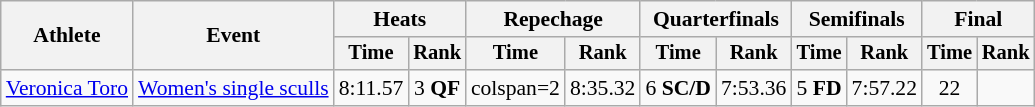<table class="wikitable" style="font-size:90%">
<tr>
<th rowspan="2">Athlete</th>
<th rowspan="2">Event</th>
<th colspan="2">Heats</th>
<th colspan="2">Repechage</th>
<th colspan="2">Quarterfinals</th>
<th colspan="2">Semifinals</th>
<th colspan="2">Final</th>
</tr>
<tr style="font-size:95%">
<th>Time</th>
<th>Rank</th>
<th>Time</th>
<th>Rank</th>
<th>Time</th>
<th>Rank</th>
<th>Time</th>
<th>Rank</th>
<th>Time</th>
<th>Rank</th>
</tr>
<tr align=center>
<td align=left><a href='#'>Veronica Toro</a></td>
<td align=left><a href='#'>Women's single sculls</a></td>
<td>8:11.57</td>
<td>3 <strong>QF</strong></td>
<td>colspan=2 </td>
<td>8:35.32</td>
<td>6 <strong>SC/D</strong></td>
<td>7:53.36</td>
<td>5 <strong>FD</strong></td>
<td>7:57.22</td>
<td>22</td>
</tr>
</table>
